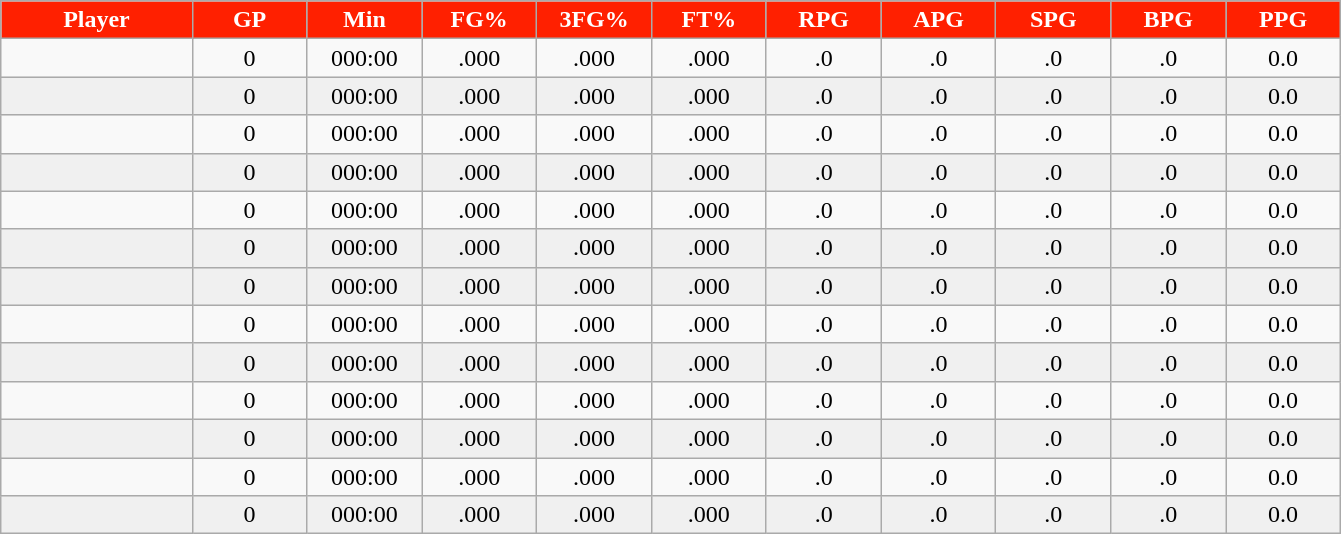<table class="wikitable sortable">
<tr>
<th style="background:#ff2000; color:#fff; width:10%;">Player</th>
<th style="background:#ff2000; color:#fff; width:6%;">GP</th>
<th style="background:#ff2000; color:#fff; width:6%;">Min</th>
<th style="background:#ff2000; color:#fff; width:6%;">FG%</th>
<th style="background:#ff2000; color:#fff; width:6%;">3FG%</th>
<th style="background:#ff2000; color:#fff; width:6%;">FT%</th>
<th style="background:#ff2000; color:#fff; width:6%;">RPG</th>
<th style="background:#ff2000; color:#fff; width:6%;">APG</th>
<th style="background:#ff2000; color:#fff; width:6%;">SPG</th>
<th style="background:#ff2000; color:#fff; width:6%;">BPG</th>
<th style="background:#ff2000; color:#fff; width:6%;">PPG</th>
</tr>
<tr style="text-align:center;" bgcolor="">
<td><strong></strong></td>
<td>0</td>
<td>000:00</td>
<td>.000</td>
<td>.000</td>
<td>.000</td>
<td>.0</td>
<td>.0</td>
<td>.0</td>
<td>.0</td>
<td>0.0</td>
</tr>
<tr style="text-align:center; background:#f0f0f0;">
<td></td>
<td>0</td>
<td>000:00</td>
<td>.000</td>
<td>.000</td>
<td>.000</td>
<td>.0</td>
<td>.0</td>
<td>.0</td>
<td>.0</td>
<td>0.0</td>
</tr>
<tr style="text-align:center;" bgcolor="">
<td></td>
<td>0</td>
<td>000:00</td>
<td>.000</td>
<td>.000</td>
<td>.000</td>
<td>.0</td>
<td>.0</td>
<td>.0</td>
<td>.0</td>
<td>0.0</td>
</tr>
<tr style="text-align:center; background:#f0f0f0;">
<td><strong></strong></td>
<td>0</td>
<td>000:00</td>
<td>.000</td>
<td>.000</td>
<td>.000</td>
<td>.0</td>
<td>.0</td>
<td>.0</td>
<td>.0</td>
<td>0.0</td>
</tr>
<tr style="text-align:center;" bgcolor="">
<td><strong></strong></td>
<td>0</td>
<td>000:00</td>
<td>.000</td>
<td>.000</td>
<td>.000</td>
<td>.0</td>
<td>.0</td>
<td>.0</td>
<td>.0</td>
<td>0.0</td>
</tr>
<tr style="text-align:center; background:#f0f0f0;">
<td><strong></strong></td>
<td>0</td>
<td>000:00</td>
<td>.000</td>
<td>.000</td>
<td>.000</td>
<td>.0</td>
<td>.0</td>
<td>.0</td>
<td>.0</td>
<td>0.0</td>
</tr>
<tr style="text-align:center; background:#f0f0f0;">
<td><strong></strong></td>
<td>0</td>
<td>000:00</td>
<td>.000</td>
<td>.000</td>
<td>.000</td>
<td>.0</td>
<td>.0</td>
<td>.0</td>
<td>.0</td>
<td>0.0</td>
</tr>
<tr style="text-align:center;" bgcolor="">
<td></td>
<td>0</td>
<td>000:00</td>
<td>.000</td>
<td>.000</td>
<td>.000</td>
<td>.0</td>
<td>.0</td>
<td>.0</td>
<td>.0</td>
<td>0.0</td>
</tr>
<tr style="text-align:center; background:#f0f0f0;">
<td></td>
<td>0</td>
<td>000:00</td>
<td>.000</td>
<td>.000</td>
<td>.000</td>
<td>.0</td>
<td>.0</td>
<td>.0</td>
<td>.0</td>
<td>0.0</td>
</tr>
<tr style="text-align:center;" bgcolor="">
<td></td>
<td>0</td>
<td>000:00</td>
<td>.000</td>
<td>.000</td>
<td>.000</td>
<td>.0</td>
<td>.0</td>
<td>.0</td>
<td>.0</td>
<td>0.0</td>
</tr>
<tr style="text-align:center; background:#f0f0f0;">
<td></td>
<td>0</td>
<td>000:00</td>
<td>.000</td>
<td>.000</td>
<td>.000</td>
<td>.0</td>
<td>.0</td>
<td>.0</td>
<td>.0</td>
<td>0.0</td>
</tr>
<tr style="text-align:center;" bgcolor="">
<td></td>
<td>0</td>
<td>000:00</td>
<td>.000</td>
<td>.000</td>
<td>.000</td>
<td>.0</td>
<td>.0</td>
<td>.0</td>
<td>.0</td>
<td>0.0</td>
</tr>
<tr style="text-align:center; background:#f0f0f0;">
<td></td>
<td>0</td>
<td>000:00</td>
<td>.000</td>
<td>.000</td>
<td>.000</td>
<td>.0</td>
<td>.0</td>
<td>.0</td>
<td>.0</td>
<td>0.0</td>
</tr>
</table>
